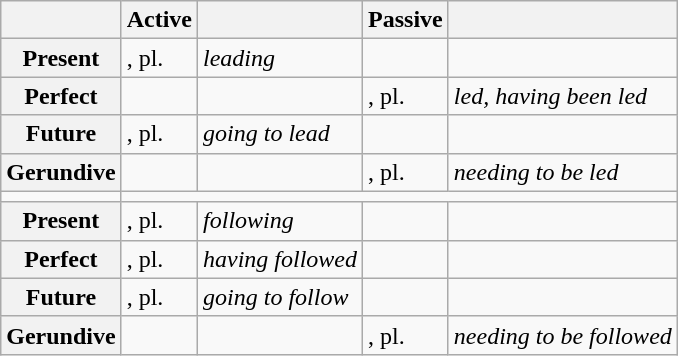<table class="wikitable">
<tr>
<th></th>
<th>Active</th>
<th></th>
<th>Passive</th>
<th></th>
</tr>
<tr>
<th>Present</th>
<td><strong></strong>, pl. <strong></strong></td>
<td><em>leading</em></td>
<td></td>
<td></td>
</tr>
<tr>
<th>Perfect</th>
<td></td>
<td></td>
<td><strong></strong>, pl. <strong></strong></td>
<td><em>led, having been led</em></td>
</tr>
<tr>
<th>Future</th>
<td><strong></strong>, pl. <strong></strong></td>
<td><em>going to lead</em></td>
<td></td>
<td></td>
</tr>
<tr>
<th>Gerundive</th>
<td></td>
<td></td>
<td><strong></strong>, pl. <strong></strong></td>
<td><em>needing to be led</em></td>
</tr>
<tr>
<td></td>
</tr>
<tr>
<th>Present</th>
<td><strong></strong>, pl. <strong></strong></td>
<td><em>following</em></td>
<td></td>
<td></td>
</tr>
<tr>
<th>Perfect</th>
<td><strong></strong>, pl. <strong></strong></td>
<td><em>having followed</em></td>
<td></td>
<td></td>
</tr>
<tr>
<th>Future</th>
<td><strong></strong>, pl. <strong></strong></td>
<td><em>going to follow</em></td>
<td></td>
<td></td>
</tr>
<tr>
<th>Gerundive</th>
<td></td>
<td></td>
<td><strong></strong>, pl. <strong></strong></td>
<td><em>needing to be followed</em></td>
</tr>
</table>
